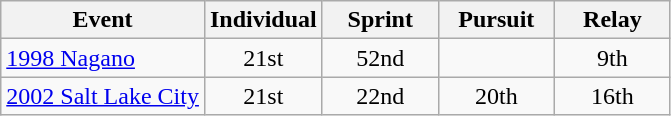<table class="wikitable" style="text-align: center;">
<tr ">
<th>Event</th>
<th style="width:70px;">Individual</th>
<th style="width:70px;">Sprint</th>
<th style="width:70px;">Pursuit</th>
<th style="width:70px;">Relay</th>
</tr>
<tr>
<td align=left> <a href='#'>1998 Nagano</a></td>
<td>21st</td>
<td>52nd</td>
<td></td>
<td>9th</td>
</tr>
<tr>
<td align=left> <a href='#'>2002 Salt Lake City</a></td>
<td>21st</td>
<td>22nd</td>
<td>20th</td>
<td>16th</td>
</tr>
</table>
